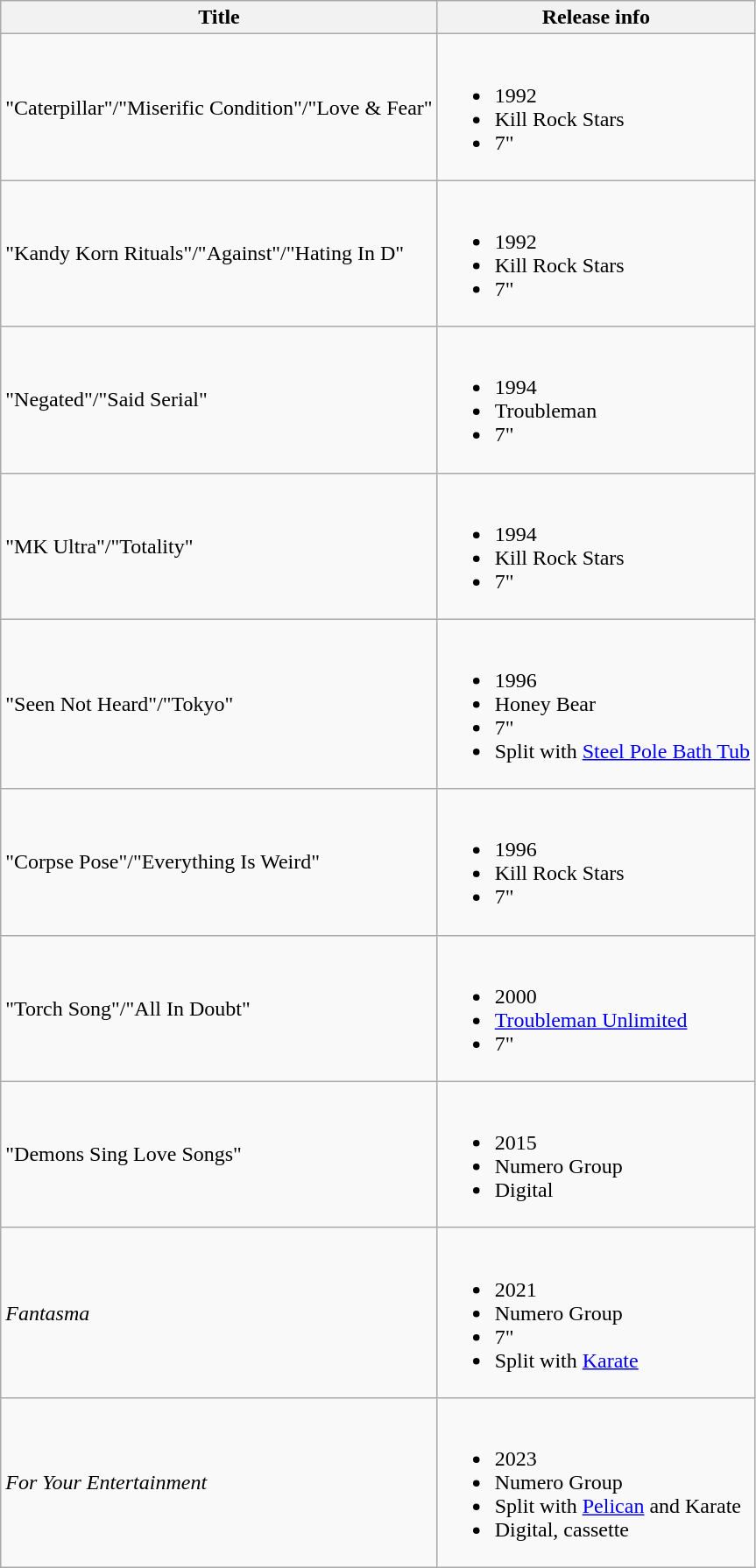<table class="wikitable">
<tr>
<th>Title</th>
<th>Release info</th>
</tr>
<tr>
<td>"Caterpillar"/"Miserific Condition"/"Love & Fear"</td>
<td><br><ul><li>1992</li><li>Kill Rock Stars</li><li>7"</li></ul></td>
</tr>
<tr>
<td>"Kandy Korn Rituals"/"Against"/"Hating In D"</td>
<td><br><ul><li>1992</li><li>Kill Rock Stars</li><li>7"</li></ul></td>
</tr>
<tr>
<td>"Negated"/"Said Serial"</td>
<td><br><ul><li>1994</li><li>Troubleman</li><li>7"</li></ul></td>
</tr>
<tr>
<td>"MK Ultra"/"Totality"</td>
<td><br><ul><li>1994</li><li>Kill Rock Stars</li><li>7"</li></ul></td>
</tr>
<tr>
<td>"Seen Not Heard"/"Tokyo"</td>
<td><br><ul><li>1996</li><li>Honey Bear</li><li>7"</li><li>Split with <a href='#'>Steel Pole Bath Tub</a></li></ul></td>
</tr>
<tr>
<td>"Corpse Pose"/"Everything Is Weird"</td>
<td><br><ul><li>1996</li><li>Kill Rock Stars</li><li>7"</li></ul></td>
</tr>
<tr>
<td>"Torch Song"/"All In Doubt"</td>
<td><br><ul><li>2000</li><li><a href='#'>Troubleman Unlimited</a></li><li>7"</li></ul></td>
</tr>
<tr>
<td>"Demons Sing Love Songs"</td>
<td><br><ul><li>2015</li><li>Numero Group</li><li>Digital</li></ul></td>
</tr>
<tr>
<td><em>Fantasma</em></td>
<td><br><ul><li>2021</li><li>Numero Group</li><li>7"</li><li>Split with <a href='#'>Karate</a></li></ul></td>
</tr>
<tr>
<td><em>For Your Entertainment</em></td>
<td><br><ul><li>2023</li><li>Numero Group</li><li>Split with <a href='#'>Pelican</a> and Karate</li><li>Digital, cassette</li></ul></td>
</tr>
</table>
